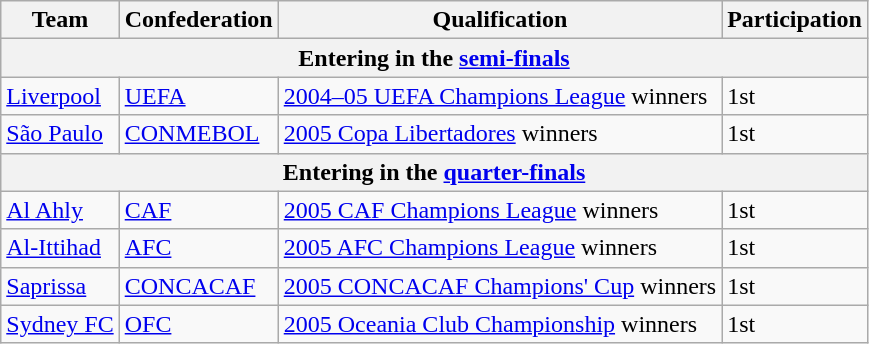<table class="wikitable">
<tr>
<th>Team</th>
<th>Confederation</th>
<th>Qualification</th>
<th>Participation</th>
</tr>
<tr>
<th colspan=4>Entering in the <a href='#'>semi-finals</a></th>
</tr>
<tr>
<td> <a href='#'>Liverpool</a></td>
<td><a href='#'>UEFA</a></td>
<td><a href='#'>2004–05 UEFA Champions League</a> winners</td>
<td>1st</td>
</tr>
<tr>
<td> <a href='#'>São Paulo</a></td>
<td><a href='#'>CONMEBOL</a></td>
<td><a href='#'>2005 Copa Libertadores</a> winners</td>
<td>1st</td>
</tr>
<tr>
<th colspan=4>Entering in the <a href='#'>quarter-finals</a></th>
</tr>
<tr>
<td> <a href='#'>Al Ahly</a></td>
<td><a href='#'>CAF</a></td>
<td><a href='#'>2005 CAF Champions League</a> winners</td>
<td>1st</td>
</tr>
<tr>
<td> <a href='#'>Al-Ittihad</a></td>
<td><a href='#'>AFC</a></td>
<td><a href='#'>2005 AFC Champions League</a> winners</td>
<td>1st</td>
</tr>
<tr>
<td> <a href='#'>Saprissa</a></td>
<td><a href='#'>CONCACAF</a></td>
<td><a href='#'>2005 CONCACAF Champions' Cup</a> winners</td>
<td>1st</td>
</tr>
<tr>
<td> <a href='#'>Sydney FC</a></td>
<td><a href='#'>OFC</a></td>
<td><a href='#'>2005 Oceania Club Championship</a> winners</td>
<td>1st</td>
</tr>
</table>
